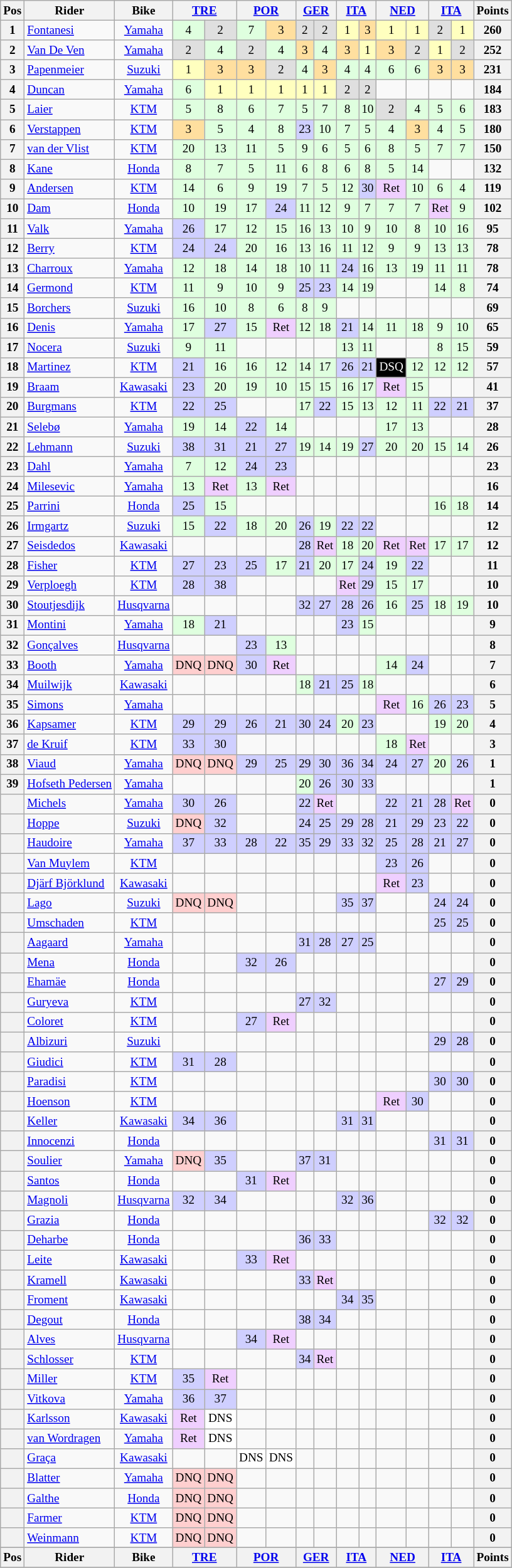<table class="wikitable" style="font-size: 80%; text-align:center">
<tr valign="top">
<th valign="middle">Pos</th>
<th valign="middle">Rider</th>
<th valign="middle">Bike</th>
<th colspan=2><a href='#'>TRE</a><br></th>
<th colspan=2><a href='#'>POR</a><br></th>
<th colspan=2><a href='#'>GER</a><br></th>
<th colspan=2><a href='#'>ITA</a><br></th>
<th colspan=2><a href='#'>NED</a><br></th>
<th colspan=2><a href='#'>ITA</a><br></th>
<th valign="middle">Points</th>
</tr>
<tr>
<th>1</th>
<td align=left> <a href='#'>Fontanesi</a></td>
<td><a href='#'>Yamaha</a></td>
<td style="background:#dfffdf;">4</td>
<td style="background:#dfdfdf;">2</td>
<td style="background:#dfffdf;">7</td>
<td style="background:#ffdf9f;">3</td>
<td style="background:#dfdfdf;">2</td>
<td style="background:#dfdfdf;">2</td>
<td style="background:#ffffbf;">1</td>
<td style="background:#ffdf9f;">3</td>
<td style="background:#ffffbf;">1</td>
<td style="background:#ffffbf;">1</td>
<td style="background:#dfdfdf;">2</td>
<td style="background:#ffffbf;">1</td>
<th>260</th>
</tr>
<tr>
<th>2</th>
<td align=left> <a href='#'>Van De Ven</a></td>
<td><a href='#'>Yamaha</a></td>
<td style="background:#dfdfdf;">2</td>
<td style="background:#dfffdf;">4</td>
<td style="background:#dfdfdf;">2</td>
<td style="background:#dfffdf;">4</td>
<td style="background:#ffdf9f;">3</td>
<td style="background:#dfffdf;">4</td>
<td style="background:#ffdf9f;">3</td>
<td style="background:#ffffbf;">1</td>
<td style="background:#ffdf9f;">3</td>
<td style="background:#dfdfdf;">2</td>
<td style="background:#ffffbf;">1</td>
<td style="background:#dfdfdf;">2</td>
<th>252</th>
</tr>
<tr>
<th>3</th>
<td align=left> <a href='#'>Papenmeier</a></td>
<td><a href='#'>Suzuki</a></td>
<td style="background:#ffffbf;">1</td>
<td style="background:#ffdf9f;">3</td>
<td style="background:#ffdf9f;">3</td>
<td style="background:#dfdfdf;">2</td>
<td style="background:#dfffdf;">4</td>
<td style="background:#ffdf9f;">3</td>
<td style="background:#dfffdf;">4</td>
<td style="background:#dfffdf;">4</td>
<td style="background:#dfffdf;">6</td>
<td style="background:#dfffdf;">6</td>
<td style="background:#ffdf9f;">3</td>
<td style="background:#ffdf9f;">3</td>
<th>231</th>
</tr>
<tr>
<th>4</th>
<td align=left> <a href='#'>Duncan</a></td>
<td><a href='#'>Yamaha</a></td>
<td style="background:#dfffdf;">6</td>
<td style="background:#ffffbf;">1</td>
<td style="background:#ffffbf;">1</td>
<td style="background:#ffffbf;">1</td>
<td style="background:#ffffbf;">1</td>
<td style="background:#ffffbf;">1</td>
<td style="background:#dfdfdf;">2</td>
<td style="background:#dfdfdf;">2</td>
<td></td>
<td></td>
<td></td>
<td></td>
<th>184</th>
</tr>
<tr>
<th>5</th>
<td align=left> <a href='#'>Laier</a></td>
<td><a href='#'>KTM</a></td>
<td style="background:#dfffdf;">5</td>
<td style="background:#dfffdf;">8</td>
<td style="background:#dfffdf;">6</td>
<td style="background:#dfffdf;">7</td>
<td style="background:#dfffdf;">5</td>
<td style="background:#dfffdf;">7</td>
<td style="background:#dfffdf;">8</td>
<td style="background:#dfffdf;">10</td>
<td style="background:#dfdfdf;">2</td>
<td style="background:#dfffdf;">4</td>
<td style="background:#dfffdf;">5</td>
<td style="background:#dfffdf;">6</td>
<th>183</th>
</tr>
<tr>
<th>6</th>
<td align=left> <a href='#'>Verstappen</a></td>
<td><a href='#'>KTM</a></td>
<td style="background:#ffdf9f;">3</td>
<td style="background:#dfffdf;">5</td>
<td style="background:#dfffdf;">4</td>
<td style="background:#dfffdf;">8</td>
<td style="background:#cfcfff;">23</td>
<td style="background:#dfffdf;">10</td>
<td style="background:#dfffdf;">7</td>
<td style="background:#dfffdf;">5</td>
<td style="background:#dfffdf;">4</td>
<td style="background:#ffdf9f;">3</td>
<td style="background:#dfffdf;">4</td>
<td style="background:#dfffdf;">5</td>
<th>180</th>
</tr>
<tr>
<th>7</th>
<td align=left> <a href='#'>van der Vlist</a></td>
<td><a href='#'>KTM</a></td>
<td style="background:#dfffdf;">20</td>
<td style="background:#dfffdf;">13</td>
<td style="background:#dfffdf;">11</td>
<td style="background:#dfffdf;">5</td>
<td style="background:#dfffdf;">9</td>
<td style="background:#dfffdf;">6</td>
<td style="background:#dfffdf;">5</td>
<td style="background:#dfffdf;">6</td>
<td style="background:#dfffdf;">8</td>
<td style="background:#dfffdf;">5</td>
<td style="background:#dfffdf;">7</td>
<td style="background:#dfffdf;">7</td>
<th>150</th>
</tr>
<tr>
<th>8</th>
<td align=left> <a href='#'>Kane</a></td>
<td><a href='#'>Honda</a></td>
<td style="background:#dfffdf;">8</td>
<td style="background:#dfffdf;">7</td>
<td style="background:#dfffdf;">5</td>
<td style="background:#dfffdf;">11</td>
<td style="background:#dfffdf;">6</td>
<td style="background:#dfffdf;">8</td>
<td style="background:#dfffdf;">6</td>
<td style="background:#dfffdf;">8</td>
<td style="background:#dfffdf;">5</td>
<td style="background:#dfffdf;">14</td>
<td></td>
<td></td>
<th>132</th>
</tr>
<tr>
<th>9</th>
<td align=left> <a href='#'>Andersen</a></td>
<td><a href='#'>KTM</a></td>
<td style="background:#dfffdf;">14</td>
<td style="background:#dfffdf;">6</td>
<td style="background:#dfffdf;">9</td>
<td style="background:#dfffdf;">19</td>
<td style="background:#dfffdf;">7</td>
<td style="background:#dfffdf;">5</td>
<td style="background:#dfffdf;">12</td>
<td style="background:#cfcfff;">30</td>
<td style="background:#efcfff;">Ret</td>
<td style="background:#dfffdf;">10</td>
<td style="background:#dfffdf;">6</td>
<td style="background:#dfffdf;">4</td>
<th>119</th>
</tr>
<tr>
<th>10</th>
<td align=left> <a href='#'>Dam</a></td>
<td><a href='#'>Honda</a></td>
<td style="background:#dfffdf;">10</td>
<td style="background:#dfffdf;">19</td>
<td style="background:#dfffdf;">17</td>
<td style="background:#cfcfff;">24</td>
<td style="background:#dfffdf;">11</td>
<td style="background:#dfffdf;">12</td>
<td style="background:#dfffdf;">9</td>
<td style="background:#dfffdf;">7</td>
<td style="background:#dfffdf;">7</td>
<td style="background:#dfffdf;">7</td>
<td style="background:#efcfff;">Ret</td>
<td style="background:#dfffdf;">9</td>
<th>102</th>
</tr>
<tr>
<th>11</th>
<td align=left> <a href='#'>Valk</a></td>
<td><a href='#'>Yamaha</a></td>
<td style="background:#cfcfff;">26</td>
<td style="background:#dfffdf;">17</td>
<td style="background:#dfffdf;">12</td>
<td style="background:#dfffdf;">15</td>
<td style="background:#dfffdf;">16</td>
<td style="background:#dfffdf;">13</td>
<td style="background:#dfffdf;">10</td>
<td style="background:#dfffdf;">9</td>
<td style="background:#dfffdf;">10</td>
<td style="background:#dfffdf;">8</td>
<td style="background:#dfffdf;">10</td>
<td style="background:#dfffdf;">16</td>
<th>95</th>
</tr>
<tr>
<th>12</th>
<td align=left> <a href='#'>Berry</a></td>
<td><a href='#'>KTM</a></td>
<td style="background:#cfcfff;">24</td>
<td style="background:#cfcfff;">24</td>
<td style="background:#dfffdf;">20</td>
<td style="background:#dfffdf;">16</td>
<td style="background:#dfffdf;">13</td>
<td style="background:#dfffdf;">16</td>
<td style="background:#dfffdf;">11</td>
<td style="background:#dfffdf;">12</td>
<td style="background:#dfffdf;">9</td>
<td style="background:#dfffdf;">9</td>
<td style="background:#dfffdf;">13</td>
<td style="background:#dfffdf;">13</td>
<th>78</th>
</tr>
<tr>
<th>13</th>
<td align=left> <a href='#'>Charroux</a></td>
<td><a href='#'>Yamaha</a></td>
<td style="background:#dfffdf;">12</td>
<td style="background:#dfffdf;">18</td>
<td style="background:#dfffdf;">14</td>
<td style="background:#dfffdf;">18</td>
<td style="background:#dfffdf;">10</td>
<td style="background:#dfffdf;">11</td>
<td style="background:#cfcfff;">24</td>
<td style="background:#dfffdf;">16</td>
<td style="background:#dfffdf;">13</td>
<td style="background:#dfffdf;">19</td>
<td style="background:#dfffdf;">11</td>
<td style="background:#dfffdf;">11</td>
<th>78</th>
</tr>
<tr>
<th>14</th>
<td align=left> <a href='#'>Germond</a></td>
<td><a href='#'>KTM</a></td>
<td style="background:#dfffdf;">11</td>
<td style="background:#dfffdf;">9</td>
<td style="background:#dfffdf;">10</td>
<td style="background:#dfffdf;">9</td>
<td style="background:#cfcfff;">25</td>
<td style="background:#cfcfff;">23</td>
<td style="background:#dfffdf;">14</td>
<td style="background:#dfffdf;">19</td>
<td></td>
<td></td>
<td style="background:#dfffdf;">14</td>
<td style="background:#dfffdf;">8</td>
<th>74</th>
</tr>
<tr>
<th>15</th>
<td align=left> <a href='#'>Borchers</a></td>
<td><a href='#'>Suzuki</a></td>
<td style="background:#dfffdf;">16</td>
<td style="background:#dfffdf;">10</td>
<td style="background:#dfffdf;">8</td>
<td style="background:#dfffdf;">6</td>
<td style="background:#dfffdf;">8</td>
<td style="background:#dfffdf;">9</td>
<td></td>
<td></td>
<td></td>
<td></td>
<td></td>
<td></td>
<th>69</th>
</tr>
<tr>
<th>16</th>
<td align=left> <a href='#'>Denis</a></td>
<td><a href='#'>Yamaha</a></td>
<td style="background:#dfffdf;">17</td>
<td style="background:#cfcfff;">27</td>
<td style="background:#dfffdf;">15</td>
<td style="background:#efcfff;">Ret</td>
<td style="background:#dfffdf;">12</td>
<td style="background:#dfffdf;">18</td>
<td style="background:#cfcfff;">21</td>
<td style="background:#dfffdf;">14</td>
<td style="background:#dfffdf;">11</td>
<td style="background:#dfffdf;">18</td>
<td style="background:#dfffdf;">9</td>
<td style="background:#dfffdf;">10</td>
<th>65</th>
</tr>
<tr>
<th>17</th>
<td align=left> <a href='#'>Nocera</a></td>
<td><a href='#'>Suzuki</a></td>
<td style="background:#dfffdf;">9</td>
<td style="background:#dfffdf;">11</td>
<td></td>
<td></td>
<td></td>
<td></td>
<td style="background:#dfffdf;">13</td>
<td style="background:#dfffdf;">11</td>
<td></td>
<td></td>
<td style="background:#dfffdf;">8</td>
<td style="background:#dfffdf;">15</td>
<th>59</th>
</tr>
<tr>
<th>18</th>
<td align=left> <a href='#'>Martinez</a></td>
<td><a href='#'>KTM</a></td>
<td style="background:#cfcfff;">21</td>
<td style="background:#dfffdf;">16</td>
<td style="background:#dfffdf;">16</td>
<td style="background:#dfffdf;">12</td>
<td style="background:#dfffdf;">14</td>
<td style="background:#dfffdf;">17</td>
<td style="background:#cfcfff;">26</td>
<td style="background:#cfcfff;">21</td>
<td style="background-color:#000000;color:white">DSQ</td>
<td style="background:#dfffdf;">12</td>
<td style="background:#dfffdf;">12</td>
<td style="background:#dfffdf;">12</td>
<th>57</th>
</tr>
<tr>
<th>19</th>
<td align=left> <a href='#'>Braam</a></td>
<td><a href='#'>Kawasaki</a></td>
<td style="background:#cfcfff;">23</td>
<td style="background:#dfffdf;">20</td>
<td style="background:#dfffdf;">19</td>
<td style="background:#dfffdf;">10</td>
<td style="background:#dfffdf;">15</td>
<td style="background:#dfffdf;">15</td>
<td style="background:#dfffdf;">16</td>
<td style="background:#dfffdf;">17</td>
<td style="background:#efcfff;">Ret</td>
<td style="background:#dfffdf;">15</td>
<td></td>
<td></td>
<th>41</th>
</tr>
<tr>
<th>20</th>
<td align=left> <a href='#'>Burgmans</a></td>
<td><a href='#'>KTM</a></td>
<td style="background:#cfcfff;">22</td>
<td style="background:#cfcfff;">25</td>
<td></td>
<td></td>
<td style="background:#dfffdf;">17</td>
<td style="background:#cfcfff;">22</td>
<td style="background:#dfffdf;">15</td>
<td style="background:#dfffdf;">13</td>
<td style="background:#dfffdf;">12</td>
<td style="background:#dfffdf;">11</td>
<td style="background:#cfcfff;">22</td>
<td style="background:#cfcfff;">21</td>
<th>37</th>
</tr>
<tr>
<th>21</th>
<td align=left> <a href='#'>Selebø</a></td>
<td><a href='#'>Yamaha</a></td>
<td style="background:#dfffdf;">19</td>
<td style="background:#dfffdf;">14</td>
<td style="background:#cfcfff;">22</td>
<td style="background:#dfffdf;">14</td>
<td></td>
<td></td>
<td></td>
<td></td>
<td style="background:#dfffdf;">17</td>
<td style="background:#dfffdf;">13</td>
<td></td>
<td></td>
<th>28</th>
</tr>
<tr>
<th>22</th>
<td align=left> <a href='#'>Lehmann</a></td>
<td><a href='#'>Suzuki</a></td>
<td style="background:#cfcfff;">38</td>
<td style="background:#cfcfff;">31</td>
<td style="background:#cfcfff;">21</td>
<td style="background:#cfcfff;">27</td>
<td style="background:#dfffdf;">19</td>
<td style="background:#dfffdf;">14</td>
<td style="background:#dfffdf;">19</td>
<td style="background:#cfcfff;">27</td>
<td style="background:#dfffdf;">20</td>
<td style="background:#dfffdf;">20</td>
<td style="background:#dfffdf;">15</td>
<td style="background:#dfffdf;">14</td>
<th>26</th>
</tr>
<tr>
<th>23</th>
<td align=left> <a href='#'>Dahl</a></td>
<td><a href='#'>Yamaha</a></td>
<td style="background:#dfffdf;">7</td>
<td style="background:#dfffdf;">12</td>
<td style="background:#cfcfff;">24</td>
<td style="background:#cfcfff;">23</td>
<td></td>
<td></td>
<td></td>
<td></td>
<td></td>
<td></td>
<td></td>
<td></td>
<th>23</th>
</tr>
<tr>
<th>24</th>
<td align=left> <a href='#'>Milesevic</a></td>
<td><a href='#'>Yamaha</a></td>
<td style="background:#dfffdf;">13</td>
<td style="background:#efcfff;">Ret</td>
<td style="background:#dfffdf;">13</td>
<td style="background:#efcfff;">Ret</td>
<td></td>
<td></td>
<td></td>
<td></td>
<td></td>
<td></td>
<td></td>
<td></td>
<th>16</th>
</tr>
<tr>
<th>25</th>
<td align=left> <a href='#'>Parrini</a></td>
<td><a href='#'>Honda</a></td>
<td style="background:#cfcfff;">25</td>
<td style="background:#dfffdf;">15</td>
<td></td>
<td></td>
<td></td>
<td></td>
<td></td>
<td></td>
<td></td>
<td></td>
<td style="background:#dfffdf;">16</td>
<td style="background:#dfffdf;">18</td>
<th>14</th>
</tr>
<tr>
<th>26</th>
<td align=left> <a href='#'>Irmgartz</a></td>
<td><a href='#'>Suzuki</a></td>
<td style="background:#dfffdf;">15</td>
<td style="background:#cfcfff;">22</td>
<td style="background:#dfffdf;">18</td>
<td style="background:#dfffdf;">20</td>
<td style="background:#cfcfff;">26</td>
<td style="background:#dfffdf;">19</td>
<td style="background:#cfcfff;">22</td>
<td style="background:#cfcfff;">22</td>
<td></td>
<td></td>
<td></td>
<td></td>
<th>12</th>
</tr>
<tr>
<th>27</th>
<td align=left> <a href='#'>Seisdedos</a></td>
<td><a href='#'>Kawasaki</a></td>
<td></td>
<td></td>
<td></td>
<td></td>
<td style="background:#cfcfff;">28</td>
<td style="background:#efcfff;">Ret</td>
<td style="background:#dfffdf;">18</td>
<td style="background:#dfffdf;">20</td>
<td style="background:#efcfff;">Ret</td>
<td style="background:#efcfff;">Ret</td>
<td style="background:#dfffdf;">17</td>
<td style="background:#dfffdf;">17</td>
<th>12</th>
</tr>
<tr>
<th>28</th>
<td align=left> <a href='#'>Fisher</a></td>
<td><a href='#'>KTM</a></td>
<td style="background:#cfcfff;">27</td>
<td style="background:#cfcfff;">23</td>
<td style="background:#cfcfff;">25</td>
<td style="background:#dfffdf;">17</td>
<td style="background:#cfcfff;">21</td>
<td style="background:#dfffdf;">20</td>
<td style="background:#dfffdf;">17</td>
<td style="background:#cfcfff;">24</td>
<td style="background:#dfffdf;">19</td>
<td style="background:#cfcfff;">22</td>
<td></td>
<td></td>
<th>11</th>
</tr>
<tr>
<th>29</th>
<td align=left> <a href='#'>Verploegh</a></td>
<td><a href='#'>KTM</a></td>
<td style="background:#cfcfff;">28</td>
<td style="background:#cfcfff;">38</td>
<td></td>
<td></td>
<td></td>
<td></td>
<td style="background:#efcfff;">Ret</td>
<td style="background:#cfcfff;">29</td>
<td style="background:#dfffdf;">15</td>
<td style="background:#dfffdf;">17</td>
<td></td>
<td></td>
<th>10</th>
</tr>
<tr>
<th>30</th>
<td align=left> <a href='#'>Stoutjesdijk</a></td>
<td><a href='#'>Husqvarna</a></td>
<td></td>
<td></td>
<td></td>
<td></td>
<td style="background:#cfcfff;">32</td>
<td style="background:#cfcfff;">27</td>
<td style="background:#cfcfff;">28</td>
<td style="background:#cfcfff;">26</td>
<td style="background:#dfffdf;">16</td>
<td style="background:#cfcfff;">25</td>
<td style="background:#dfffdf;">18</td>
<td style="background:#dfffdf;">19</td>
<th>10</th>
</tr>
<tr>
<th>31</th>
<td align=left> <a href='#'>Montini</a></td>
<td><a href='#'>Yamaha</a></td>
<td style="background:#dfffdf;">18</td>
<td style="background:#cfcfff;">21</td>
<td></td>
<td></td>
<td></td>
<td></td>
<td style="background:#cfcfff;">23</td>
<td style="background:#dfffdf;">15</td>
<td></td>
<td></td>
<td></td>
<td></td>
<th>9</th>
</tr>
<tr>
<th>32</th>
<td align=left> <a href='#'>Gonçalves</a></td>
<td><a href='#'>Husqvarna</a></td>
<td></td>
<td></td>
<td style="background:#cfcfff;">23</td>
<td style="background:#dfffdf;">13</td>
<td></td>
<td></td>
<td></td>
<td></td>
<td></td>
<td></td>
<td></td>
<td></td>
<th>8</th>
</tr>
<tr>
<th>33</th>
<td align=left> <a href='#'>Booth</a></td>
<td><a href='#'>Yamaha</a></td>
<td style="background:#ffcfcf;">DNQ</td>
<td style="background:#ffcfcf;">DNQ</td>
<td style="background:#cfcfff;">30</td>
<td style="background:#efcfff;">Ret</td>
<td></td>
<td></td>
<td></td>
<td></td>
<td style="background:#dfffdf;">14</td>
<td style="background:#cfcfff;">24</td>
<td></td>
<td></td>
<th>7</th>
</tr>
<tr>
<th>34</th>
<td align=left> <a href='#'>Muilwijk</a></td>
<td><a href='#'>Kawasaki</a></td>
<td></td>
<td></td>
<td></td>
<td></td>
<td style="background:#dfffdf;">18</td>
<td style="background:#cfcfff;">21</td>
<td style="background:#cfcfff;">25</td>
<td style="background:#dfffdf;">18</td>
<td></td>
<td></td>
<td></td>
<td></td>
<th>6</th>
</tr>
<tr>
<th>35</th>
<td align=left> <a href='#'>Simons</a></td>
<td><a href='#'>Yamaha</a></td>
<td></td>
<td></td>
<td></td>
<td></td>
<td></td>
<td></td>
<td></td>
<td></td>
<td style="background:#efcfff;">Ret</td>
<td style="background:#dfffdf;">16</td>
<td style="background:#cfcfff;">26</td>
<td style="background:#cfcfff;">23</td>
<th>5</th>
</tr>
<tr>
<th>36</th>
<td align=left> <a href='#'>Kapsamer</a></td>
<td><a href='#'>KTM</a></td>
<td style="background:#cfcfff;">29</td>
<td style="background:#cfcfff;">29</td>
<td style="background:#cfcfff;">26</td>
<td style="background:#cfcfff;">21</td>
<td style="background:#cfcfff;">30</td>
<td style="background:#cfcfff;">24</td>
<td style="background:#dfffdf;">20</td>
<td style="background:#cfcfff;">23</td>
<td></td>
<td></td>
<td style="background:#dfffdf;">19</td>
<td style="background:#dfffdf;">20</td>
<th>4</th>
</tr>
<tr>
<th>37</th>
<td align=left> <a href='#'>de Kruif</a></td>
<td><a href='#'>KTM</a></td>
<td style="background:#cfcfff;">33</td>
<td style="background:#cfcfff;">30</td>
<td></td>
<td></td>
<td></td>
<td></td>
<td></td>
<td></td>
<td style="background:#dfffdf;">18</td>
<td style="background:#efcfff;">Ret</td>
<td></td>
<td></td>
<th>3</th>
</tr>
<tr>
<th>38</th>
<td align=left> <a href='#'>Viaud</a></td>
<td><a href='#'>Yamaha</a></td>
<td style="background:#ffcfcf;">DNQ</td>
<td style="background:#ffcfcf;">DNQ</td>
<td style="background:#cfcfff;">29</td>
<td style="background:#cfcfff;">25</td>
<td style="background:#cfcfff;">29</td>
<td style="background:#cfcfff;">30</td>
<td style="background:#cfcfff;">36</td>
<td style="background:#cfcfff;">34</td>
<td style="background:#cfcfff;">24</td>
<td style="background:#cfcfff;">27</td>
<td style="background:#dfffdf;">20</td>
<td style="background:#cfcfff;">26</td>
<th>1</th>
</tr>
<tr>
<th>39</th>
<td align=left> <a href='#'>Hofseth Pedersen</a></td>
<td><a href='#'>Yamaha</a></td>
<td></td>
<td></td>
<td></td>
<td></td>
<td style="background:#dfffdf;">20</td>
<td style="background:#cfcfff;">26</td>
<td style="background:#cfcfff;">30</td>
<td style="background:#cfcfff;">33</td>
<td></td>
<td></td>
<td></td>
<td></td>
<th>1</th>
</tr>
<tr>
<th></th>
<td align=left> <a href='#'>Michels</a></td>
<td><a href='#'>Yamaha</a></td>
<td style="background:#cfcfff;">30</td>
<td style="background:#cfcfff;">26</td>
<td></td>
<td></td>
<td style="background:#cfcfff;">22</td>
<td style="background:#efcfff;">Ret</td>
<td></td>
<td></td>
<td style="background:#cfcfff;">22</td>
<td style="background:#cfcfff;">21</td>
<td style="background:#cfcfff;">28</td>
<td style="background:#efcfff;">Ret</td>
<th>0</th>
</tr>
<tr>
<th></th>
<td align=left> <a href='#'>Hoppe</a></td>
<td><a href='#'>Suzuki</a></td>
<td style="background:#ffcfcf;">DNQ</td>
<td style="background:#cfcfff;">32</td>
<td></td>
<td></td>
<td style="background:#cfcfff;">24</td>
<td style="background:#cfcfff;">25</td>
<td style="background:#cfcfff;">29</td>
<td style="background:#cfcfff;">28</td>
<td style="background:#cfcfff;">21</td>
<td style="background:#cfcfff;">29</td>
<td style="background:#cfcfff;">23</td>
<td style="background:#cfcfff;">22</td>
<th>0</th>
</tr>
<tr>
<th></th>
<td align=left> <a href='#'>Haudoire</a></td>
<td><a href='#'>Yamaha</a></td>
<td style="background:#cfcfff;">37</td>
<td style="background:#cfcfff;">33</td>
<td style="background:#cfcfff;">28</td>
<td style="background:#cfcfff;">22</td>
<td style="background:#cfcfff;">35</td>
<td style="background:#cfcfff;">29</td>
<td style="background:#cfcfff;">33</td>
<td style="background:#cfcfff;">32</td>
<td style="background:#cfcfff;">25</td>
<td style="background:#cfcfff;">28</td>
<td style="background:#cfcfff;">21</td>
<td style="background:#cfcfff;">27</td>
<th>0</th>
</tr>
<tr>
<th></th>
<td align=left> <a href='#'>Van Muylem</a></td>
<td><a href='#'>KTM</a></td>
<td></td>
<td></td>
<td></td>
<td></td>
<td></td>
<td></td>
<td></td>
<td></td>
<td style="background:#cfcfff;">23</td>
<td style="background:#cfcfff;">26</td>
<td></td>
<td></td>
<th>0</th>
</tr>
<tr>
<th></th>
<td align=left> <a href='#'>Djärf Björklund</a></td>
<td><a href='#'>Kawasaki</a></td>
<td></td>
<td></td>
<td></td>
<td></td>
<td></td>
<td></td>
<td></td>
<td></td>
<td style="background:#efcfff;">Ret</td>
<td style="background:#cfcfff;">23</td>
<td></td>
<td></td>
<th>0</th>
</tr>
<tr>
<th></th>
<td align=left> <a href='#'>Lago</a></td>
<td><a href='#'>Suzuki</a></td>
<td style="background:#ffcfcf;">DNQ</td>
<td style="background:#ffcfcf;">DNQ</td>
<td></td>
<td></td>
<td></td>
<td></td>
<td style="background:#cfcfff;">35</td>
<td style="background:#cfcfff;">37</td>
<td></td>
<td></td>
<td style="background:#cfcfff;">24</td>
<td style="background:#cfcfff;">24</td>
<th>0</th>
</tr>
<tr>
<th></th>
<td align=left> <a href='#'>Umschaden</a></td>
<td><a href='#'>KTM</a></td>
<td></td>
<td></td>
<td></td>
<td></td>
<td></td>
<td></td>
<td></td>
<td></td>
<td></td>
<td></td>
<td style="background:#cfcfff;">25</td>
<td style="background:#cfcfff;">25</td>
<th>0</th>
</tr>
<tr>
<th></th>
<td align=left> <a href='#'>Aagaard</a></td>
<td><a href='#'>Yamaha</a></td>
<td></td>
<td></td>
<td></td>
<td></td>
<td style="background:#cfcfff;">31</td>
<td style="background:#cfcfff;">28</td>
<td style="background:#cfcfff;">27</td>
<td style="background:#cfcfff;">25</td>
<td></td>
<td></td>
<td></td>
<td></td>
<th>0</th>
</tr>
<tr>
<th></th>
<td align=left> <a href='#'>Mena</a></td>
<td><a href='#'>Honda</a></td>
<td></td>
<td></td>
<td style="background:#cfcfff;">32</td>
<td style="background:#cfcfff;">26</td>
<td></td>
<td></td>
<td></td>
<td></td>
<td></td>
<td></td>
<td></td>
<td></td>
<th>0</th>
</tr>
<tr>
<th></th>
<td align=left> <a href='#'>Ehamäe</a></td>
<td><a href='#'>Honda</a></td>
<td></td>
<td></td>
<td></td>
<td></td>
<td></td>
<td></td>
<td></td>
<td></td>
<td></td>
<td></td>
<td style="background:#cfcfff;">27</td>
<td style="background:#cfcfff;">29</td>
<th>0</th>
</tr>
<tr>
<th></th>
<td align=left> <a href='#'>Guryeva</a></td>
<td><a href='#'>KTM</a></td>
<td></td>
<td></td>
<td></td>
<td></td>
<td style="background:#cfcfff;">27</td>
<td style="background:#cfcfff;">32</td>
<td></td>
<td></td>
<td></td>
<td></td>
<td></td>
<td></td>
<th>0</th>
</tr>
<tr>
<th></th>
<td align=left> <a href='#'>Coloret</a></td>
<td><a href='#'>KTM</a></td>
<td></td>
<td></td>
<td style="background:#cfcfff;">27</td>
<td style="background:#efcfff;">Ret</td>
<td></td>
<td></td>
<td></td>
<td></td>
<td></td>
<td></td>
<td></td>
<td></td>
<th>0</th>
</tr>
<tr>
<th></th>
<td align=left> <a href='#'>Albizuri</a></td>
<td><a href='#'>Suzuki</a></td>
<td></td>
<td></td>
<td></td>
<td></td>
<td></td>
<td></td>
<td></td>
<td></td>
<td></td>
<td></td>
<td style="background:#cfcfff;">29</td>
<td style="background:#cfcfff;">28</td>
<th>0</th>
</tr>
<tr>
<th></th>
<td align=left> <a href='#'>Giudici</a></td>
<td><a href='#'>KTM</a></td>
<td style="background:#cfcfff;">31</td>
<td style="background:#cfcfff;">28</td>
<td></td>
<td></td>
<td></td>
<td></td>
<td></td>
<td></td>
<td></td>
<td></td>
<td></td>
<td></td>
<th>0</th>
</tr>
<tr>
<th></th>
<td align=left> <a href='#'>Paradisi</a></td>
<td><a href='#'>KTM</a></td>
<td></td>
<td></td>
<td></td>
<td></td>
<td></td>
<td></td>
<td></td>
<td></td>
<td></td>
<td></td>
<td style="background:#cfcfff;">30</td>
<td style="background:#cfcfff;">30</td>
<th>0</th>
</tr>
<tr>
<th></th>
<td align=left> <a href='#'>Hoenson</a></td>
<td><a href='#'>KTM</a></td>
<td></td>
<td></td>
<td></td>
<td></td>
<td></td>
<td></td>
<td></td>
<td></td>
<td style="background:#efcfff;">Ret</td>
<td style="background:#cfcfff;">30</td>
<td></td>
<td></td>
<th>0</th>
</tr>
<tr>
<th></th>
<td align=left> <a href='#'>Keller</a></td>
<td><a href='#'>Kawasaki</a></td>
<td style="background:#cfcfff;">34</td>
<td style="background:#cfcfff;">36</td>
<td></td>
<td></td>
<td></td>
<td></td>
<td style="background:#cfcfff;">31</td>
<td style="background:#cfcfff;">31</td>
<td></td>
<td></td>
<td></td>
<td></td>
<th>0</th>
</tr>
<tr>
<th></th>
<td align=left> <a href='#'>Innocenzi</a></td>
<td><a href='#'>Honda</a></td>
<td></td>
<td></td>
<td></td>
<td></td>
<td></td>
<td></td>
<td></td>
<td></td>
<td></td>
<td></td>
<td style="background:#cfcfff;">31</td>
<td style="background:#cfcfff;">31</td>
<th>0</th>
</tr>
<tr>
<th></th>
<td align=left> <a href='#'>Soulier</a></td>
<td><a href='#'>Yamaha</a></td>
<td style="background:#ffcfcf;">DNQ</td>
<td style="background:#cfcfff;">35</td>
<td></td>
<td></td>
<td style="background:#cfcfff;">37</td>
<td style="background:#cfcfff;">31</td>
<td></td>
<td></td>
<td></td>
<td></td>
<td></td>
<td></td>
<th>0</th>
</tr>
<tr>
<th></th>
<td align=left> <a href='#'>Santos</a></td>
<td><a href='#'>Honda</a></td>
<td></td>
<td></td>
<td style="background:#cfcfff;">31</td>
<td style="background:#efcfff;">Ret</td>
<td></td>
<td></td>
<td></td>
<td></td>
<td></td>
<td></td>
<td></td>
<td></td>
<th>0</th>
</tr>
<tr>
<th></th>
<td align=left> <a href='#'>Magnoli</a></td>
<td><a href='#'>Husqvarna</a></td>
<td style="background:#cfcfff;">32</td>
<td style="background:#cfcfff;">34</td>
<td></td>
<td></td>
<td></td>
<td></td>
<td style="background:#cfcfff;">32</td>
<td style="background:#cfcfff;">36</td>
<td></td>
<td></td>
<td></td>
<td></td>
<th>0</th>
</tr>
<tr>
<th></th>
<td align=left> <a href='#'>Grazia</a></td>
<td><a href='#'>Honda</a></td>
<td></td>
<td></td>
<td></td>
<td></td>
<td></td>
<td></td>
<td></td>
<td></td>
<td></td>
<td></td>
<td style="background:#cfcfff;">32</td>
<td style="background:#cfcfff;">32</td>
<th>0</th>
</tr>
<tr>
<th></th>
<td align=left> <a href='#'>Deharbe</a></td>
<td><a href='#'>Honda</a></td>
<td></td>
<td></td>
<td></td>
<td></td>
<td style="background:#cfcfff;">36</td>
<td style="background:#cfcfff;">33</td>
<td></td>
<td></td>
<td></td>
<td></td>
<td></td>
<td></td>
<th>0</th>
</tr>
<tr>
<th></th>
<td align=left> <a href='#'>Leite</a></td>
<td><a href='#'>Kawasaki</a></td>
<td></td>
<td></td>
<td style="background:#cfcfff;">33</td>
<td style="background:#efcfff;">Ret</td>
<td></td>
<td></td>
<td></td>
<td></td>
<td></td>
<td></td>
<td></td>
<td></td>
<th>0</th>
</tr>
<tr>
<th></th>
<td align=left> <a href='#'>Kramell</a></td>
<td><a href='#'>Kawasaki</a></td>
<td></td>
<td></td>
<td></td>
<td></td>
<td style="background:#cfcfff;">33</td>
<td style="background:#efcfff;">Ret</td>
<td></td>
<td></td>
<td></td>
<td></td>
<td></td>
<td></td>
<th>0</th>
</tr>
<tr>
<th></th>
<td align=left> <a href='#'>Froment</a></td>
<td><a href='#'>Kawasaki</a></td>
<td></td>
<td></td>
<td></td>
<td></td>
<td></td>
<td></td>
<td style="background:#cfcfff;">34</td>
<td style="background:#cfcfff;">35</td>
<td></td>
<td></td>
<td></td>
<td></td>
<th>0</th>
</tr>
<tr>
<th></th>
<td align=left> <a href='#'>Degout</a></td>
<td><a href='#'>Honda</a></td>
<td></td>
<td></td>
<td></td>
<td></td>
<td style="background:#cfcfff;">38</td>
<td style="background:#cfcfff;">34</td>
<td></td>
<td></td>
<td></td>
<td></td>
<td></td>
<td></td>
<th>0</th>
</tr>
<tr>
<th></th>
<td align=left> <a href='#'>Alves</a></td>
<td><a href='#'>Husqvarna</a></td>
<td></td>
<td></td>
<td style="background:#cfcfff;">34</td>
<td style="background:#efcfff;">Ret</td>
<td></td>
<td></td>
<td></td>
<td></td>
<td></td>
<td></td>
<td></td>
<td></td>
<th>0</th>
</tr>
<tr>
<th></th>
<td align=left> <a href='#'>Schlosser</a></td>
<td><a href='#'>KTM</a></td>
<td></td>
<td></td>
<td></td>
<td></td>
<td style="background:#cfcfff;">34</td>
<td style="background:#efcfff;">Ret</td>
<td></td>
<td></td>
<td></td>
<td></td>
<td></td>
<td></td>
<th>0</th>
</tr>
<tr>
<th></th>
<td align=left> <a href='#'>Miller</a></td>
<td><a href='#'>KTM</a></td>
<td style="background:#cfcfff;">35</td>
<td style="background:#efcfff;">Ret</td>
<td></td>
<td></td>
<td></td>
<td></td>
<td></td>
<td></td>
<td></td>
<td></td>
<td></td>
<td></td>
<th>0</th>
</tr>
<tr>
<th></th>
<td align=left> <a href='#'>Vitkova</a></td>
<td><a href='#'>Yamaha</a></td>
<td style="background:#cfcfff;">36</td>
<td style="background:#cfcfff;">37</td>
<td></td>
<td></td>
<td></td>
<td></td>
<td></td>
<td></td>
<td></td>
<td></td>
<td></td>
<td></td>
<th>0</th>
</tr>
<tr>
<th></th>
<td align=left> <a href='#'>Karlsson</a></td>
<td><a href='#'>Kawasaki</a></td>
<td style="background:#efcfff;">Ret</td>
<td style="background:#ffffff;">DNS</td>
<td></td>
<td></td>
<td></td>
<td></td>
<td></td>
<td></td>
<td></td>
<td></td>
<td></td>
<td></td>
<th>0</th>
</tr>
<tr>
<th></th>
<td align=left> <a href='#'>van Wordragen</a></td>
<td><a href='#'>Yamaha</a></td>
<td style="background:#efcfff;">Ret</td>
<td style="background:#ffffff;">DNS</td>
<td></td>
<td></td>
<td></td>
<td></td>
<td></td>
<td></td>
<td></td>
<td></td>
<td></td>
<td></td>
<th>0</th>
</tr>
<tr>
<th></th>
<td align=left> <a href='#'>Graça</a></td>
<td><a href='#'>Kawasaki</a></td>
<td></td>
<td></td>
<td style="background:#ffffff;">DNS</td>
<td style="background:#ffffff;">DNS</td>
<td></td>
<td></td>
<td></td>
<td></td>
<td></td>
<td></td>
<td></td>
<td></td>
<th>0</th>
</tr>
<tr>
<th></th>
<td align=left> <a href='#'>Blatter</a></td>
<td><a href='#'>Yamaha</a></td>
<td style="background:#ffcfcf;">DNQ</td>
<td style="background:#ffcfcf;">DNQ</td>
<td></td>
<td></td>
<td></td>
<td></td>
<td></td>
<td></td>
<td></td>
<td></td>
<td></td>
<td></td>
<th>0</th>
</tr>
<tr>
<th></th>
<td align=left> <a href='#'>Galthe</a></td>
<td><a href='#'>Honda</a></td>
<td style="background:#ffcfcf;">DNQ</td>
<td style="background:#ffcfcf;">DNQ</td>
<td></td>
<td></td>
<td></td>
<td></td>
<td></td>
<td></td>
<td></td>
<td></td>
<td></td>
<td></td>
<th>0</th>
</tr>
<tr>
<th></th>
<td align=left> <a href='#'>Farmer</a></td>
<td><a href='#'>KTM</a></td>
<td style="background:#ffcfcf;">DNQ</td>
<td style="background:#ffcfcf;">DNQ</td>
<td></td>
<td></td>
<td></td>
<td></td>
<td></td>
<td></td>
<td></td>
<td></td>
<td></td>
<td></td>
<th>0</th>
</tr>
<tr>
<th></th>
<td align=left> <a href='#'>Weinmann</a></td>
<td><a href='#'>KTM</a></td>
<td style="background:#ffcfcf;">DNQ</td>
<td style="background:#ffcfcf;">DNQ</td>
<td></td>
<td></td>
<td></td>
<td></td>
<td></td>
<td></td>
<td></td>
<td></td>
<td></td>
<td></td>
<th>0</th>
</tr>
<tr>
</tr>
<tr valign="top">
<th valign="middle">Pos</th>
<th valign="middle">Rider</th>
<th valign="middle">Bike</th>
<th colspan=2><a href='#'>TRE</a><br></th>
<th colspan=2><a href='#'>POR</a><br></th>
<th colspan=2><a href='#'>GER</a><br></th>
<th colspan=2><a href='#'>ITA</a><br></th>
<th colspan=2><a href='#'>NED</a><br></th>
<th colspan=2><a href='#'>ITA</a><br></th>
<th valign="middle">Points</th>
</tr>
<tr>
</tr>
</table>
